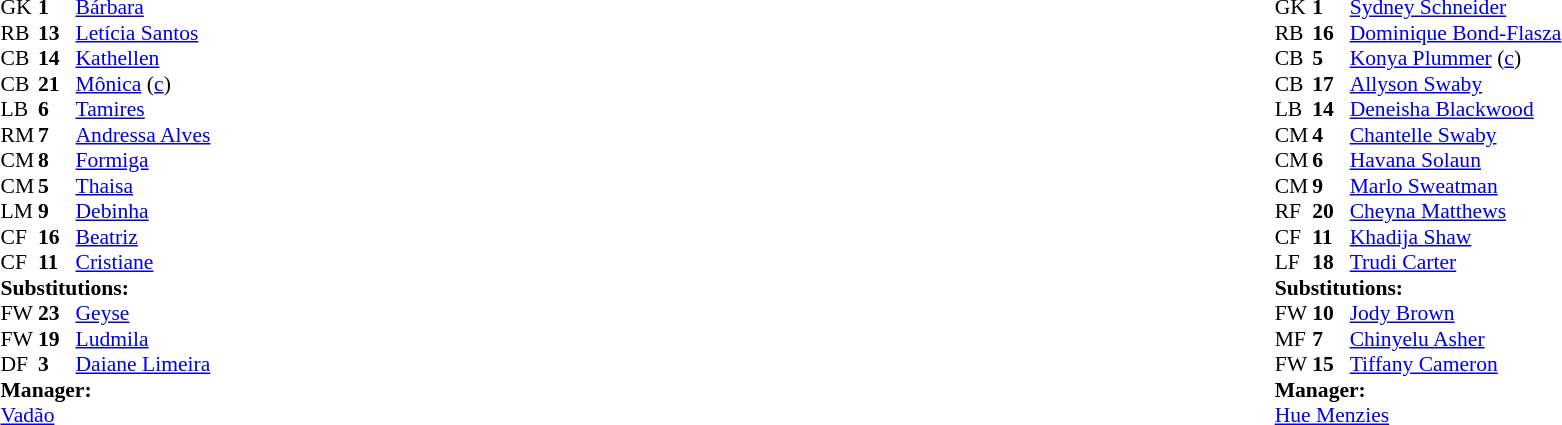<table width="100%">
<tr>
<td valign="top" width="40%"><br><table style="font-size:90%" cellspacing="0" cellpadding="0">
<tr>
<th width=25></th>
<th width=25></th>
</tr>
<tr>
<td>GK</td>
<td><strong>1</strong></td>
<td><a href='#'>Bárbara</a></td>
</tr>
<tr>
<td>RB</td>
<td><strong>13</strong></td>
<td><a href='#'>Letícia Santos</a></td>
</tr>
<tr>
<td>CB</td>
<td><strong>14</strong></td>
<td><a href='#'>Kathellen</a></td>
<td></td>
<td></td>
</tr>
<tr>
<td>CB</td>
<td><strong>21</strong></td>
<td><a href='#'>Mônica</a> (<a href='#'>c</a>)</td>
</tr>
<tr>
<td>LB</td>
<td><strong>6</strong></td>
<td><a href='#'>Tamires</a></td>
</tr>
<tr>
<td>RM</td>
<td><strong>7</strong></td>
<td><a href='#'>Andressa Alves</a></td>
</tr>
<tr>
<td>CM</td>
<td><strong>8</strong></td>
<td><a href='#'>Formiga</a></td>
<td></td>
</tr>
<tr>
<td>CM</td>
<td><strong>5</strong></td>
<td><a href='#'>Thaisa</a></td>
</tr>
<tr>
<td>LM</td>
<td><strong>9</strong></td>
<td><a href='#'>Debinha</a></td>
</tr>
<tr>
<td>CF</td>
<td><strong>16</strong></td>
<td><a href='#'>Beatriz</a></td>
<td></td>
<td></td>
</tr>
<tr>
<td>CF</td>
<td><strong>11</strong></td>
<td><a href='#'>Cristiane</a></td>
<td></td>
<td></td>
</tr>
<tr>
<td colspan=3><strong>Substitutions:</strong></td>
</tr>
<tr>
<td>FW</td>
<td><strong>23</strong></td>
<td><a href='#'>Geyse</a></td>
<td></td>
<td></td>
</tr>
<tr>
<td>FW</td>
<td><strong>19</strong></td>
<td><a href='#'>Ludmila</a></td>
<td></td>
<td></td>
</tr>
<tr>
<td>DF</td>
<td><strong>3</strong></td>
<td><a href='#'>Daiane Limeira</a></td>
<td></td>
<td></td>
</tr>
<tr>
<td colspan=3><strong>Manager:</strong></td>
</tr>
<tr>
<td colspan=3><a href='#'>Vadão</a></td>
</tr>
</table>
</td>
<td valign="top"></td>
<td valign="top" width="50%"><br><table style="font-size:90%; margin:auto" cellspacing="0" cellpadding="0">
<tr>
<th width=25></th>
<th width=25></th>
</tr>
<tr>
<td>GK</td>
<td><strong>1</strong></td>
<td><a href='#'>Sydney Schneider</a></td>
</tr>
<tr>
<td>RB</td>
<td><strong>16</strong></td>
<td><a href='#'>Dominique Bond-Flasza</a></td>
</tr>
<tr>
<td>CB</td>
<td><strong>5</strong></td>
<td><a href='#'>Konya Plummer</a> (<a href='#'>c</a>)</td>
<td></td>
</tr>
<tr>
<td>CB</td>
<td><strong>17</strong></td>
<td><a href='#'>Allyson Swaby</a></td>
</tr>
<tr>
<td>LB</td>
<td><strong>14</strong></td>
<td><a href='#'>Deneisha Blackwood</a></td>
</tr>
<tr>
<td>CM</td>
<td><strong>4</strong></td>
<td><a href='#'>Chantelle Swaby</a></td>
</tr>
<tr>
<td>CM</td>
<td><strong>6</strong></td>
<td><a href='#'>Havana Solaun</a></td>
<td></td>
<td></td>
</tr>
<tr>
<td>CM</td>
<td><strong>9</strong></td>
<td><a href='#'>Marlo Sweatman</a></td>
</tr>
<tr>
<td>RF</td>
<td><strong>20</strong></td>
<td><a href='#'>Cheyna Matthews</a></td>
<td></td>
<td></td>
</tr>
<tr>
<td>CF</td>
<td><strong>11</strong></td>
<td><a href='#'>Khadija Shaw</a></td>
</tr>
<tr>
<td>LF</td>
<td><strong>18</strong></td>
<td><a href='#'>Trudi Carter</a></td>
<td></td>
<td></td>
</tr>
<tr>
<td colspan=3><strong>Substitutions:</strong></td>
</tr>
<tr>
<td>FW</td>
<td><strong>10</strong></td>
<td><a href='#'>Jody Brown</a></td>
<td></td>
<td></td>
</tr>
<tr>
<td>MF</td>
<td><strong>7</strong></td>
<td><a href='#'>Chinyelu Asher</a></td>
<td></td>
<td></td>
</tr>
<tr>
<td>FW</td>
<td><strong>15</strong></td>
<td><a href='#'>Tiffany Cameron</a></td>
<td></td>
<td></td>
</tr>
<tr>
<td colspan=3><strong>Manager:</strong></td>
</tr>
<tr>
<td colspan=3><a href='#'>Hue Menzies</a></td>
</tr>
</table>
</td>
</tr>
</table>
